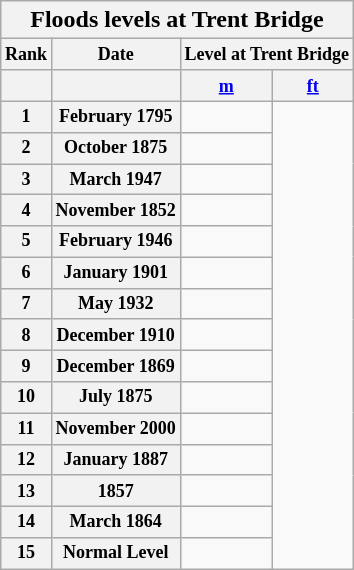<table class="wikitable sortable collapsible collapsed" style="float: right; clear: right; margin-left: 0.5em">
<tr>
<th colspan=4>Floods levels at Trent Bridge</th>
</tr>
<tr style="font-size:9pt">
<th>Rank</th>
<th>Date</th>
<th colspan=2>Level at Trent Bridge</th>
</tr>
<tr style="font-size:9pt">
<th></th>
<th></th>
<th><a href='#'>m</a></th>
<th><a href='#'>ft</a></th>
</tr>
<tr style="font-size:9pt">
<th scope=row>1</th>
<th>February 1795</th>
<td></td>
</tr>
<tr style="font-size:9pt">
<th scope=row>2</th>
<th>October 1875</th>
<td></td>
</tr>
<tr style="font-size:9pt">
<th scope=row>3</th>
<th>March 1947</th>
<td></td>
</tr>
<tr style="font-size:9pt">
<th scope=row>4</th>
<th>November 1852</th>
<td></td>
</tr>
<tr style="font-size:9pt">
<th scope=row>5</th>
<th>February 1946</th>
<td></td>
</tr>
<tr style="font-size:9pt">
<th scope=row>6</th>
<th>January 1901</th>
<td></td>
</tr>
<tr style="font-size:9pt">
<th scope=row>7</th>
<th>May 1932</th>
<td></td>
</tr>
<tr style="font-size:9pt">
<th scope=row>8</th>
<th>December 1910</th>
<td></td>
</tr>
<tr style="font-size:9pt">
<th scope=row>9</th>
<th>December 1869</th>
<td></td>
</tr>
<tr style="font-size:9pt">
<th scope=row>10</th>
<th>July 1875</th>
<td></td>
</tr>
<tr style="font-size:9pt">
<th scope=row>11</th>
<th>November 2000</th>
<td></td>
</tr>
<tr style="font-size:9pt">
<th scope=row>12</th>
<th>January 1887</th>
<td></td>
</tr>
<tr style="font-size:9pt">
<th scope=row>13</th>
<th>1857</th>
<td></td>
</tr>
<tr style="font-size:9pt">
<th scope=row>14</th>
<th>March 1864</th>
<td></td>
</tr>
<tr style="font-size:9pt">
<th scope=row>15</th>
<th>Normal Level</th>
<td></td>
</tr>
</table>
